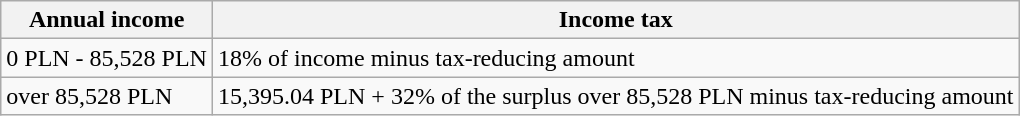<table class="wikitable">
<tr>
<th>Annual income</th>
<th>Income tax</th>
</tr>
<tr>
<td>0 PLN - 85,528 PLN</td>
<td>18% of income minus tax-reducing amount</td>
</tr>
<tr>
<td>over 85,528 PLN</td>
<td>15,395.04 PLN + 32% of the surplus over 85,528 PLN minus tax-reducing amount</td>
</tr>
</table>
